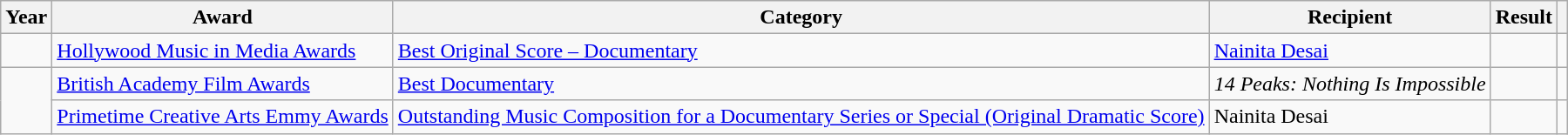<table class="wikitable sortable plainrowheaders">
<tr>
<th scope="col">Year</th>
<th scope="col">Award</th>
<th scope="col">Category</th>
<th scope="col">Recipient</th>
<th scope="col">Result</th>
<th scope="col" class="unsortable"></th>
</tr>
<tr>
<td></td>
<td><a href='#'>Hollywood Music in Media Awards</a></td>
<td><a href='#'>Best Original Score – Documentary</a></td>
<td><a href='#'>Nainita Desai</a></td>
<td></td>
<td style="text-align:center;"></td>
</tr>
<tr>
<td rowspan="2"></td>
<td><a href='#'>British Academy Film Awards</a></td>
<td><a href='#'>Best Documentary</a></td>
<td><em>14 Peaks: Nothing Is Impossible</em></td>
<td></td>
<td style="text-align:center;"></td>
</tr>
<tr>
<td><a href='#'>Primetime Creative Arts Emmy Awards</a></td>
<td><a href='#'>Outstanding Music Composition for a Documentary Series or Special (Original Dramatic Score)</a></td>
<td>Nainita Desai</td>
<td></td>
<td style="text-align:center;"></td>
</tr>
</table>
